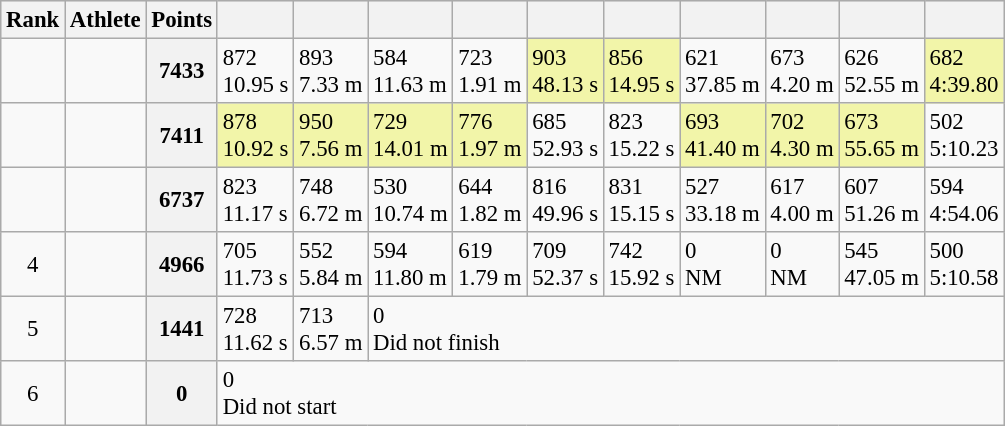<table class="wikitable sortable" style="font-size:95%;">
<tr bgcolor=#E6E6E6>
<th>Rank</th>
<th>Athlete</th>
<th>Points</th>
<th data-sort-type="number"></th>
<th data-sort-type="number"></th>
<th data-sort-type="number"></th>
<th data-sort-type="number"></th>
<th data-sort-type="number"></th>
<th data-sort-type="number"></th>
<th data-sort-type="number"></th>
<th data-sort-type="number"></th>
<th data-sort-type="number"></th>
<th data-sort-type="number"></th>
</tr>
<tr>
<td align=center></td>
<td></td>
<th>7433</th>
<td>872<br>10.95 s</td>
<td>893<br>7.33 m</td>
<td>584<br>11.63 m</td>
<td>723<br>1.91 m</td>
<td bgcolor=#F2F5A9>903<br>48.13 s</td>
<td bgcolor=#F2F5A9>856<br>14.95 s</td>
<td>621<br>37.85 m</td>
<td>673<br>4.20 m</td>
<td>626<br>52.55 m</td>
<td bgcolor=#F2F5A9>682<br>4:39.80</td>
</tr>
<tr>
<td align=center></td>
<td></td>
<th>7411</th>
<td bgcolor=#F2F5A9>878<br>10.92 s</td>
<td bgcolor=#F2F5A9>950<br>7.56 m</td>
<td bgcolor=#F2F5A9>729<br>14.01 m</td>
<td bgcolor=#F2F5A9>776<br>1.97 m</td>
<td>685<br>52.93 s</td>
<td>823<br>15.22 s</td>
<td bgcolor=#F2F5A9>693<br>41.40 m</td>
<td bgcolor=#F2F5A9>702<br>4.30 m</td>
<td bgcolor=#F2F5A9>673<br>55.65 m</td>
<td>502<br>5:10.23</td>
</tr>
<tr>
<td align=center></td>
<td></td>
<th>6737</th>
<td>823<br>11.17 s</td>
<td>748<br>6.72 m</td>
<td>530<br>10.74 m</td>
<td>644<br>1.82 m</td>
<td>816<br>49.96 s</td>
<td>831<br>15.15 s</td>
<td>527<br>33.18 m</td>
<td>617<br>4.00 m</td>
<td>607<br>51.26 m</td>
<td>594<br>4:54.06</td>
</tr>
<tr>
<td align=center>4</td>
<td></td>
<th>4966</th>
<td>705<br>11.73 s</td>
<td>552<br>5.84 m</td>
<td>594<br>11.80 m</td>
<td>619<br>1.79 m</td>
<td>709<br>52.37 s</td>
<td>742<br>15.92 s</td>
<td>0<br>NM</td>
<td>0<br>NM</td>
<td>545<br>47.05 m</td>
<td>500<br>5:10.58</td>
</tr>
<tr>
<td align=center>5</td>
<td></td>
<th>1441</th>
<td>728<br>11.62 s</td>
<td>713<br>6.57 m</td>
<td colspan="8">0<br>Did not finish</td>
</tr>
<tr>
<td align=center>6</td>
<td></td>
<th>0</th>
<td colspan="10">0<br>Did not start</td>
</tr>
</table>
